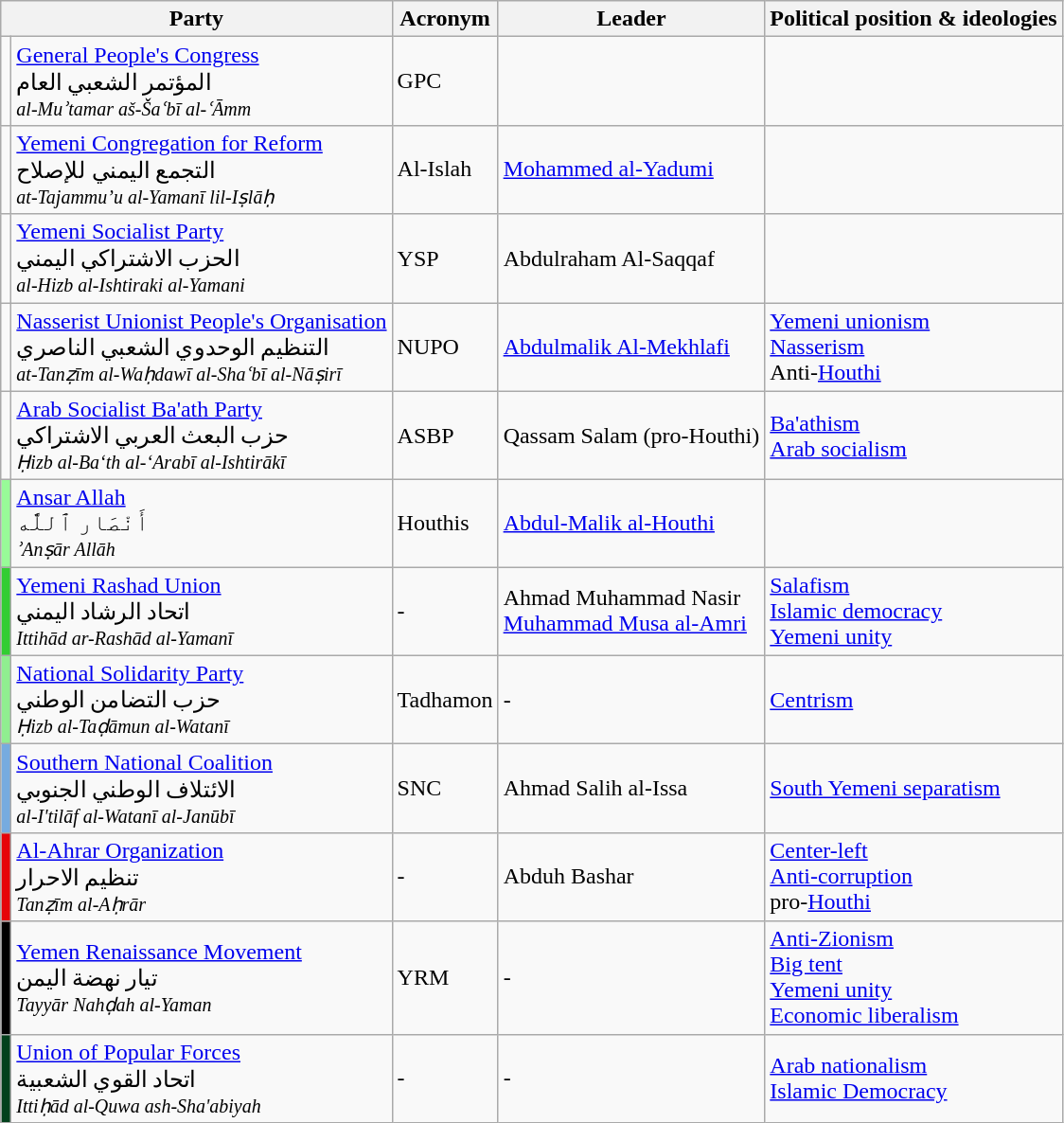<table class="wikitable">
<tr>
<th colspan=2>Party</th>
<th>Acronym</th>
<th>Leader</th>
<th>Political position & ideologies</th>
</tr>
<tr>
<td bgcolor=></td>
<td><a href='#'>General People's Congress</a><br><span>المؤتمر الشعبي العام</span><br><small><em>al-Muʾtamar aš-Šaʿbī al-ʿĀmm</em></small></td>
<td>GPC</td>
<td></td>
<td></td>
</tr>
<tr>
<td bgcolor=></td>
<td><a href='#'>Yemeni Congregation for Reform</a><br><span>التجمع اليمني للإصلاح</span><br><small><em>at-Tajammu’u al-Yamanī lil-Iṣlāḥ</em></small></td>
<td>Al-Islah</td>
<td><a href='#'>Mohammed al-Yadumi</a></td>
<td></td>
</tr>
<tr>
<td bgcolor=></td>
<td><a href='#'>Yemeni Socialist Party</a><br><span>الحزب الاشتراكي اليمني</span><br><small><em>al-Hizb al-Ishtiraki al-Yamani</em></small></td>
<td>YSP</td>
<td>Abdulraham Al-Saqqaf</td>
<td></td>
</tr>
<tr>
<td bgcolor=></td>
<td><a href='#'>Nasserist Unionist People's Organisation</a><br><span>التنظيم الوحدوي الشعبي الناصري</span><br><small><em>at-Tanẓīm al-Waḥdawī al-Shaʿbī al-Nāṣirī</em></small></td>
<td>NUPO</td>
<td><a href='#'>Abdulmalik Al-Mekhlafi</a></td>
<td><a href='#'>Yemeni unionism</a><br><a href='#'>Nasserism</a><br>Anti-<a href='#'>Houthi</a></td>
</tr>
<tr>
<td bgcolor=></td>
<td><a href='#'>Arab Socialist Ba'ath Party</a><br><span>حزب البعث العربي الاشتراكي</span><br><small><em>Ḥizb al-Ba‘th al-‘Arabī al-Ishtirākī</em></small></td>
<td>ASBP</td>
<td>Qassam Salam (pro-Houthi)</td>
<td><a href='#'>Ba'athism</a><br><a href='#'>Arab socialism</a></td>
</tr>
<tr>
<td bgcolor=#98FB98></td>
<td><a href='#'>Ansar Allah</a><br><span>أَنْصَار ٱللَّٰه</span><br><small><em>ʾAnṣār Allāh</em></small></td>
<td>Houthis</td>
<td><a href='#'>Abdul-Malik al-Houthi</a></td>
<td></td>
</tr>
<tr>
<td bgcolor=#32CD32></td>
<td><a href='#'>Yemeni Rashad Union</a><br><span>اتحاد الرشاد اليمني</span><br><small><em>Ittihād ar-Rashād al-Yamanī</em></small></td>
<td>-</td>
<td>Ahmad Muhammad Nasir<br><a href='#'>Muhammad Musa al-Amri</a></td>
<td><a href='#'>Salafism</a><br><a href='#'>Islamic democracy</a><br><a href='#'>Yemeni unity</a></td>
</tr>
<tr>
<td bgcolor=#90EE90></td>
<td><a href='#'>National Solidarity Party</a><br><span>حزب التضامن الوطني</span><br><small><em>Ḥizb al-Taḍāmun al-Watanī</em></small></td>
<td>Tadhamon</td>
<td>-</td>
<td><a href='#'>Centrism</a></td>
</tr>
<tr>
<td bgcolor=#76ABDF></td>
<td><a href='#'>Southern National Coalition</a><br><span>الائتلاف الوطني الجنوبي</span><br><small><em>al-I'tilāf al-Watanī al-Janūbī</em></small></td>
<td>SNC</td>
<td>Ahmad Salih al-Issa</td>
<td><a href='#'>South Yemeni separatism</a></td>
</tr>
<tr>
<td bgcolor=#E60408></td>
<td><a href='#'>Al-Ahrar Organization</a><br><span>تنظيم الاحرار</span><br><small><em>Tanẓīm al-Aḥrār</em></small></td>
<td>-</td>
<td>Abduh Bashar</td>
<td><a href='#'>Center-left</a><br><a href='#'>Anti-corruption</a><br>pro-<a href='#'>Houthi</a></td>
</tr>
<tr>
<td bgcolor=black></td>
<td><a href='#'>Yemen Renaissance Movement</a><br><span>تيار نهضة اليمن</span><br><small><em>Tayyār Nahḍah al-Yaman</em></small></td>
<td>YRM</td>
<td>-</td>
<td><a href='#'>Anti-Zionism</a><br><a href='#'>Big tent</a><br><a href='#'>Yemeni unity</a><br><a href='#'>Economic liberalism</a></td>
</tr>
<tr>
<td bgcolor=#01411C></td>
<td><a href='#'>Union of Popular Forces</a><br><span>اتحاد القوي الشعبية</span><br><small><em>Ittiḥād al-Quwa ash-Sha'abiyah</em></small></td>
<td>-</td>
<td>-</td>
<td><a href='#'>Arab nationalism</a><br><a href='#'>Islamic Democracy</a></td>
</tr>
</table>
